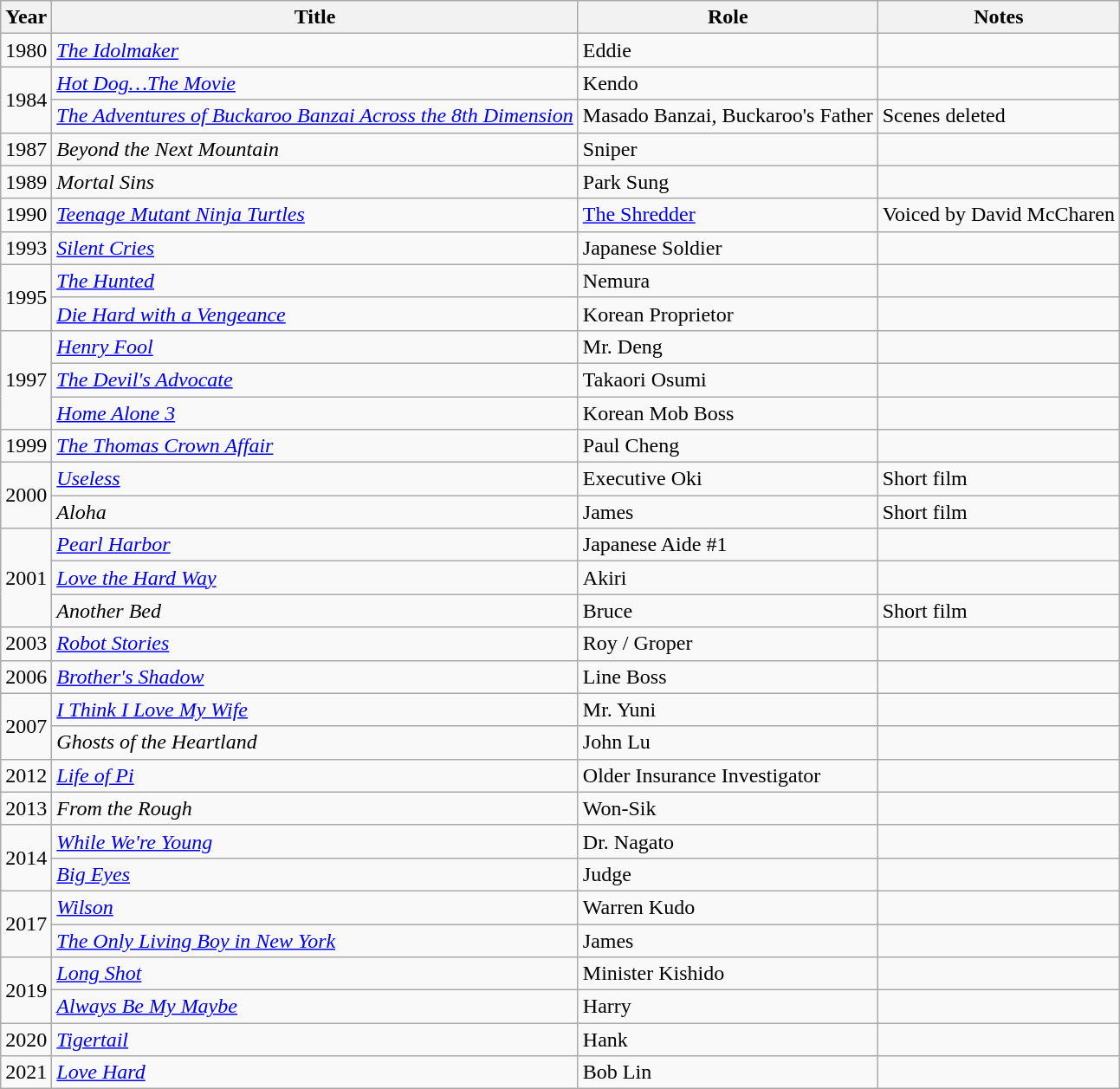<table class="wikitable sortable">
<tr>
<th>Year</th>
<th>Title</th>
<th>Role</th>
<th>Notes</th>
</tr>
<tr>
<td>1980</td>
<td><em><a href='#'>The Idolmaker</a></em></td>
<td>Eddie</td>
<td></td>
</tr>
<tr>
<td rowspan=2>1984</td>
<td><em><a href='#'>Hot Dog…The Movie</a></em></td>
<td>Kendo</td>
<td></td>
</tr>
<tr>
<td><em><a href='#'>The Adventures of Buckaroo Banzai Across the 8th Dimension</a></em></td>
<td>Masado Banzai, Buckaroo's Father</td>
<td>Scenes deleted</td>
</tr>
<tr>
<td>1987</td>
<td><em>Beyond the Next Mountain</em></td>
<td>Sniper</td>
<td></td>
</tr>
<tr>
<td>1989</td>
<td><em>Mortal Sins</em></td>
<td>Park Sung</td>
<td></td>
</tr>
<tr>
<td>1990</td>
<td><em><a href='#'>Teenage Mutant Ninja Turtles</a></em></td>
<td><a href='#'>The Shredder</a></td>
<td>Voiced by David McCharen</td>
</tr>
<tr>
<td>1993</td>
<td><em><a href='#'>Silent Cries</a></em></td>
<td>Japanese Soldier</td>
<td></td>
</tr>
<tr>
<td rowspan=2>1995</td>
<td><em><a href='#'>The Hunted</a></em></td>
<td>Nemura</td>
<td></td>
</tr>
<tr>
<td><em><a href='#'>Die Hard with a Vengeance</a></em></td>
<td>Korean Proprietor</td>
<td></td>
</tr>
<tr>
<td rowspan=3>1997</td>
<td><em><a href='#'>Henry Fool</a></em></td>
<td>Mr. Deng</td>
<td></td>
</tr>
<tr>
<td><em><a href='#'>The Devil's Advocate</a></em></td>
<td>Takaori Osumi</td>
<td></td>
</tr>
<tr>
<td><em><a href='#'>Home Alone 3</a></em></td>
<td>Korean Mob Boss</td>
<td></td>
</tr>
<tr>
<td>1999</td>
<td><em><a href='#'>The Thomas Crown Affair</a></em></td>
<td>Paul Cheng</td>
<td></td>
</tr>
<tr>
<td rowspan=2>2000</td>
<td><em><a href='#'>Useless</a></em></td>
<td>Executive Oki</td>
<td>Short film</td>
</tr>
<tr>
<td><em>Aloha</em></td>
<td>James</td>
<td>Short film</td>
</tr>
<tr>
<td rowspan=3>2001</td>
<td><em><a href='#'>Pearl Harbor</a></em></td>
<td>Japanese Aide #1</td>
<td></td>
</tr>
<tr>
<td><em><a href='#'>Love the Hard Way</a></em></td>
<td>Akiri</td>
<td></td>
</tr>
<tr>
<td><em>Another Bed</em></td>
<td>Bruce</td>
<td>Short film</td>
</tr>
<tr>
<td>2003</td>
<td><em><a href='#'>Robot Stories</a></em></td>
<td>Roy / Groper</td>
<td></td>
</tr>
<tr>
<td>2006</td>
<td><em><a href='#'>Brother's Shadow</a></em></td>
<td>Line Boss</td>
<td></td>
</tr>
<tr>
<td rowspan=2>2007</td>
<td><em><a href='#'>I Think I Love My Wife</a></em></td>
<td>Mr. Yuni</td>
<td></td>
</tr>
<tr>
<td><em>Ghosts of the Heartland</em></td>
<td>John Lu</td>
<td></td>
</tr>
<tr>
<td>2012</td>
<td><em><a href='#'>Life of Pi</a></em></td>
<td>Older Insurance Investigator</td>
<td></td>
</tr>
<tr>
<td>2013</td>
<td><em>From the Rough</em></td>
<td>Won-Sik</td>
<td></td>
</tr>
<tr>
<td rowspan=2>2014</td>
<td><em><a href='#'>While We're Young</a></em></td>
<td>Dr. Nagato</td>
<td></td>
</tr>
<tr>
<td><em><a href='#'>Big Eyes</a></em></td>
<td>Judge</td>
<td></td>
</tr>
<tr>
<td rowspan=2>2017</td>
<td><em><a href='#'>Wilson</a></em></td>
<td>Warren Kudo</td>
<td></td>
</tr>
<tr>
<td><em><a href='#'>The Only Living Boy in New York</a></em></td>
<td>James</td>
<td></td>
</tr>
<tr>
<td rowspan=2>2019</td>
<td><em><a href='#'>Long Shot</a></em></td>
<td>Minister Kishido</td>
<td></td>
</tr>
<tr>
<td><em><a href='#'>Always Be My Maybe</a></em></td>
<td>Harry</td>
<td></td>
</tr>
<tr>
<td>2020</td>
<td><em><a href='#'>Tigertail</a></em></td>
<td>Hank</td>
<td></td>
</tr>
<tr>
<td>2021</td>
<td><em><a href='#'>Love Hard</a></em></td>
<td>Bob Lin</td>
<td></td>
</tr>
</table>
